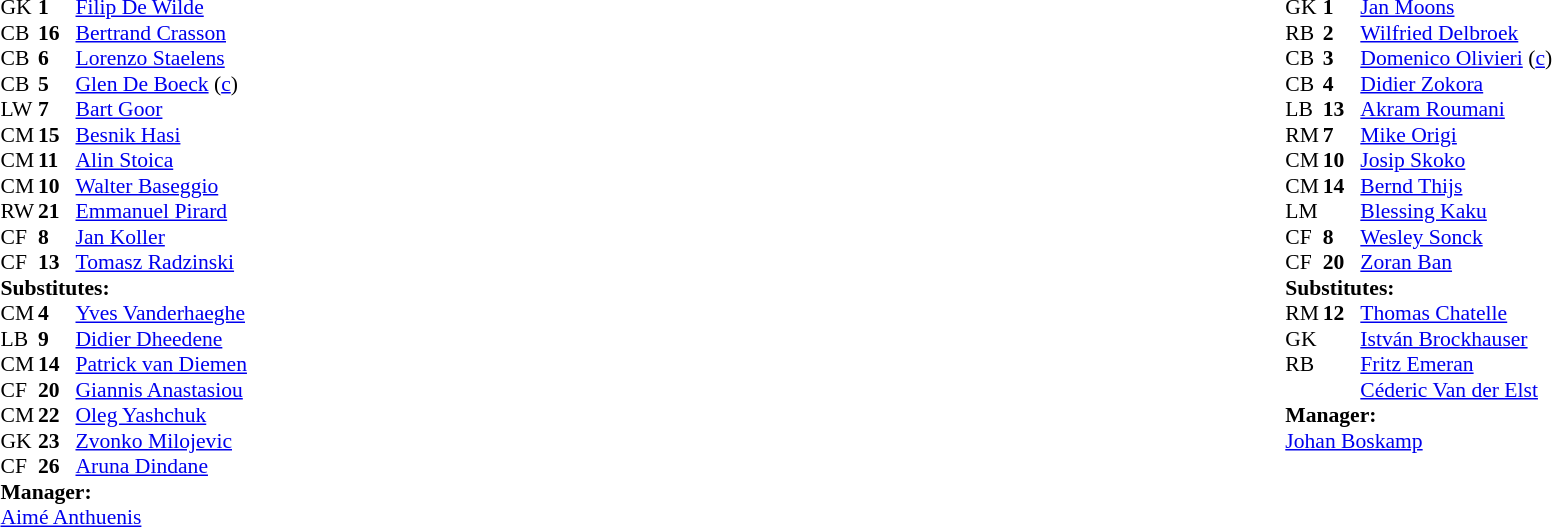<table style="width:100%">
<tr>
<td style="vertical-align:top; width:50%"><br><table style="font-size: 90%" cellspacing="0" cellpadding="0">
<tr>
<th width=25></th>
<th width=25></th>
</tr>
<tr>
<td>GK</td>
<td><strong>1</strong></td>
<td> <a href='#'>Filip De Wilde</a></td>
<td></td>
<td></td>
</tr>
<tr>
<td>CB</td>
<td><strong>16</strong></td>
<td> <a href='#'>Bertrand Crasson</a></td>
</tr>
<tr>
<td>CB</td>
<td><strong>6</strong></td>
<td> <a href='#'>Lorenzo Staelens</a></td>
<td></td>
<td></td>
</tr>
<tr>
<td>CB</td>
<td><strong>5</strong></td>
<td> <a href='#'>Glen De Boeck</a> (<a href='#'>c</a>)</td>
</tr>
<tr>
<td>LW</td>
<td><strong>7</strong></td>
<td> <a href='#'>Bart Goor</a></td>
<td></td>
<td></td>
</tr>
<tr>
<td>CM</td>
<td><strong>15</strong></td>
<td> <a href='#'>Besnik Hasi</a></td>
</tr>
<tr>
<td>CM</td>
<td><strong>11</strong></td>
<td> <a href='#'>Alin Stoica</a></td>
<td></td>
<td></td>
</tr>
<tr>
<td>CM</td>
<td><strong>10</strong></td>
<td> <a href='#'>Walter Baseggio</a></td>
<td></td>
<td></td>
</tr>
<tr>
<td>RW</td>
<td><strong>21</strong></td>
<td> <a href='#'>Emmanuel Pirard</a></td>
</tr>
<tr>
<td>CF</td>
<td><strong>8</strong></td>
<td> <a href='#'>Jan Koller</a></td>
<td></td>
<td></td>
</tr>
<tr>
<td>CF</td>
<td><strong>13</strong></td>
<td> <a href='#'>Tomasz Radzinski</a></td>
<td></td>
<td></td>
</tr>
<tr>
<td colspan=3><strong>Substitutes:</strong></td>
</tr>
<tr>
<td>CM</td>
<td><strong>4</strong></td>
<td> <a href='#'>Yves Vanderhaeghe</a></td>
<td></td>
<td></td>
</tr>
<tr>
<td>LB</td>
<td><strong>9</strong></td>
<td> <a href='#'>Didier Dheedene</a></td>
<td></td>
<td></td>
</tr>
<tr>
<td>CM</td>
<td><strong>14</strong></td>
<td> <a href='#'>Patrick van Diemen</a></td>
<td></td>
<td></td>
</tr>
<tr>
<td>CF</td>
<td><strong>20</strong></td>
<td> <a href='#'>Giannis Anastasiou</a></td>
<td></td>
<td></td>
</tr>
<tr>
<td>CM</td>
<td><strong>22</strong></td>
<td> <a href='#'>Oleg Yashchuk</a></td>
<td></td>
<td></td>
</tr>
<tr>
<td>GK</td>
<td><strong>23</strong></td>
<td> <a href='#'>Zvonko Milojevic</a></td>
<td></td>
<td></td>
</tr>
<tr>
<td>CF</td>
<td><strong>26</strong></td>
<td> <a href='#'>Aruna Dindane</a></td>
<td></td>
<td></td>
</tr>
<tr>
<td colspan=3><strong>Manager:</strong></td>
</tr>
<tr>
<td colspan=4> <a href='#'>Aimé Anthuenis</a></td>
</tr>
</table>
</td>
<td style="vertical-align:top"></td>
<td style="vertical-align:top; width:50%"><br><table cellspacing="0" cellpadding="0" style="font-size:90%; margin:auto">
<tr>
<th width=25></th>
<th width=25></th>
</tr>
<tr>
<td>GK</td>
<td><strong>1</strong></td>
<td> <a href='#'>Jan Moons</a></td>
</tr>
<tr>
<td>RB</td>
<td><strong>2</strong></td>
<td> <a href='#'>Wilfried Delbroek</a></td>
</tr>
<tr>
<td>CB</td>
<td><strong>3</strong></td>
<td> <a href='#'>Domenico Olivieri</a> (<a href='#'>c</a>)</td>
</tr>
<tr>
<td>CB</td>
<td><strong>4</strong></td>
<td> <a href='#'>Didier Zokora</a></td>
</tr>
<tr>
<td>LB</td>
<td><strong>13</strong></td>
<td> <a href='#'>Akram Roumani</a></td>
<td></td>
<td></td>
</tr>
<tr>
<td>RM</td>
<td><strong>7</strong></td>
<td> <a href='#'>Mike Origi</a></td>
</tr>
<tr>
<td>CM</td>
<td><strong>10</strong></td>
<td> <a href='#'>Josip Skoko</a></td>
</tr>
<tr>
<td>CM</td>
<td><strong>14</strong></td>
<td> <a href='#'>Bernd Thijs</a></td>
<td></td>
</tr>
<tr>
<td>LM</td>
<td></td>
<td> <a href='#'>Blessing Kaku</a></td>
<td></td>
<td></td>
</tr>
<tr>
<td>CF</td>
<td><strong>8</strong></td>
<td> <a href='#'>Wesley Sonck</a></td>
</tr>
<tr>
<td>CF</td>
<td><strong>20</strong></td>
<td> <a href='#'>Zoran Ban</a></td>
<td></td>
<td></td>
</tr>
<tr>
<td colspan=3><strong>Substitutes:</strong></td>
</tr>
<tr>
<td>RM</td>
<td><strong>12</strong></td>
<td> <a href='#'>Thomas Chatelle</a></td>
<td></td>
<td></td>
</tr>
<tr>
<td>GK</td>
<td></td>
<td> <a href='#'>István Brockhauser</a></td>
<td></td>
<td></td>
</tr>
<tr>
<td>RB</td>
<td></td>
<td> <a href='#'>Fritz Emeran</a></td>
<td></td>
<td></td>
</tr>
<tr>
<td></td>
<td></td>
<td> <a href='#'>Céderic Van der Elst</a></td>
<td></td>
<td></td>
</tr>
<tr>
<td colspan=3><strong>Manager:</strong></td>
</tr>
<tr>
<td colspan=4> <a href='#'>Johan Boskamp</a></td>
</tr>
</table>
</td>
</tr>
</table>
